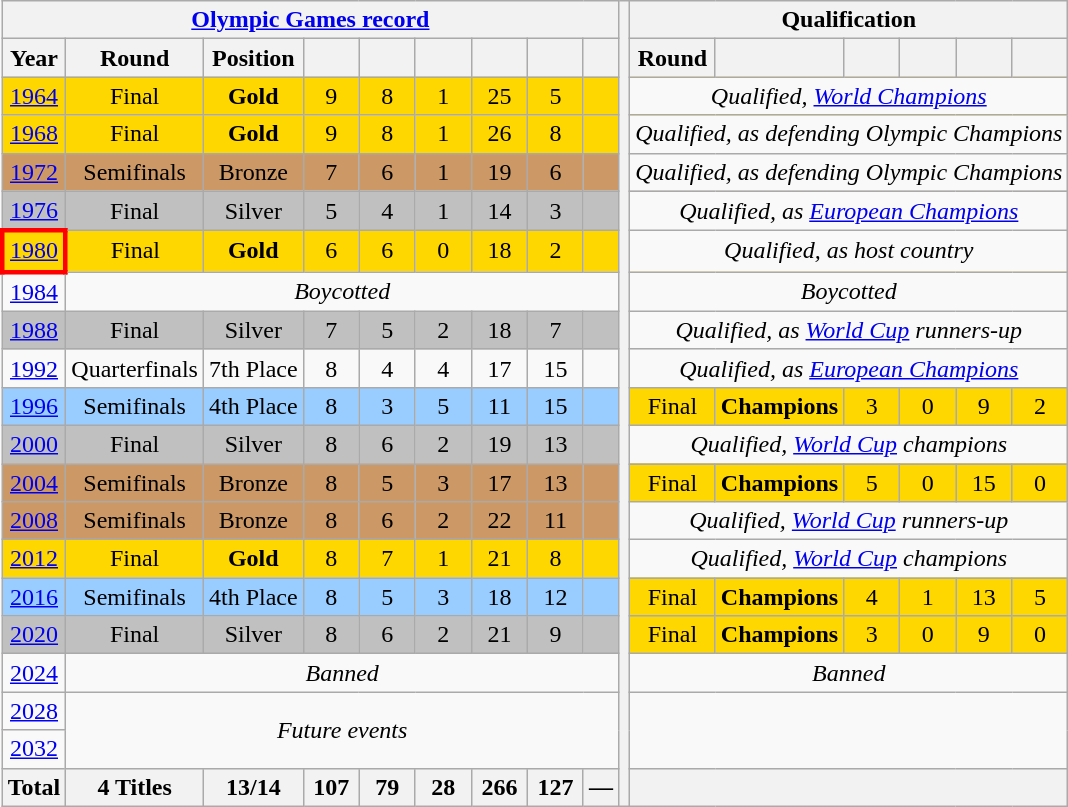<table class="wikitable" style="text-align: center;">
<tr>
<th colspan=9><a href='#'>Olympic Games record</a></th>
<th rowspan=21></th>
<th colspan=6>Qualification</th>
</tr>
<tr>
<th>Year</th>
<th>Round</th>
<th>Position</th>
<th width=30></th>
<th width=30></th>
<th width=30></th>
<th width=30></th>
<th width=30></th>
<th></th>
<th>Round</th>
<th width=30></th>
<th width=30></th>
<th width=30></th>
<th width=30></th>
<th width=30></th>
</tr>
<tr bgcolor=gold>
<td> <a href='#'>1964</a></td>
<td>Final</td>
<td><strong>Gold</strong></td>
<td>9</td>
<td>8</td>
<td>1</td>
<td>25</td>
<td>5</td>
<td></td>
<td bgcolor=f9f9f9 colspan=6><em>Qualified, <a href='#'>World Champions</a></em></td>
</tr>
<tr bgcolor=gold>
<td> <a href='#'>1968</a></td>
<td>Final</td>
<td><strong>Gold</strong></td>
<td>9</td>
<td>8</td>
<td>1</td>
<td>26</td>
<td>8</td>
<td></td>
<td bgcolor=f9f9f9 colspan=6><em>Qualified, as defending Olympic Champions</em></td>
</tr>
<tr bgcolor=cc9966>
<td> <a href='#'>1972</a></td>
<td>Semifinals</td>
<td>Bronze</td>
<td>7</td>
<td>6</td>
<td>1</td>
<td>19</td>
<td>6</td>
<td></td>
<td bgcolor=f9f9f9 colspan=6><em>Qualified, as defending Olympic Champions</em></td>
</tr>
<tr bgcolor=silver>
<td> <a href='#'>1976</a></td>
<td>Final</td>
<td>Silver</td>
<td>5</td>
<td>4</td>
<td>1</td>
<td>14</td>
<td>3</td>
<td></td>
<td bgcolor=f9f9f9 colspan=6><em>Qualified, as <a href='#'>European Champions</a></em></td>
</tr>
<tr bgcolor=gold>
<td style="border: 3px solid red"> <a href='#'>1980</a></td>
<td>Final</td>
<td><strong>Gold</strong></td>
<td>6</td>
<td>6</td>
<td>0</td>
<td>18</td>
<td>2</td>
<td></td>
<td bgcolor=f9f9f9 colspan=6><em>Qualified, as host country</em></td>
</tr>
<tr>
<td> <a href='#'>1984</a></td>
<td colspan=8><em>Boycotted</em></td>
<td colspan=6><em>Boycotted</em></td>
</tr>
<tr bgcolor=silver>
<td> <a href='#'>1988</a></td>
<td>Final</td>
<td>Silver</td>
<td>7</td>
<td>5</td>
<td>2</td>
<td>18</td>
<td>7</td>
<td></td>
<td bgcolor=f9f9f9 colspan=6><em>Qualified, as <a href='#'>World Cup</a> runners-up</em></td>
</tr>
<tr>
<td> <a href='#'>1992</a></td>
<td>Quarterfinals</td>
<td>7th Place</td>
<td>8</td>
<td>4</td>
<td>4</td>
<td>17</td>
<td>15</td>
<td></td>
<td bgcolor=f9f9f9 colspan=6><em>Qualified, as <a href='#'>European Champions</a></em></td>
</tr>
<tr style="background:#9acdff;">
<td> <a href='#'>1996</a></td>
<td>Semifinals</td>
<td>4th Place</td>
<td>8</td>
<td>3</td>
<td>5</td>
<td>11</td>
<td>15</td>
<td></td>
<td bgcolor=gold>Final</td>
<td bgcolor=gold><strong>Champions</strong></td>
<td bgcolor=gold>3</td>
<td bgcolor=gold>0</td>
<td bgcolor=gold>9</td>
<td bgcolor=gold>2</td>
</tr>
<tr bgcolor=silver>
<td> <a href='#'>2000</a></td>
<td>Final</td>
<td>Silver</td>
<td>8</td>
<td>6</td>
<td>2</td>
<td>19</td>
<td>13</td>
<td></td>
<td bgcolor=f9f9f9 colspan=6><em>Qualified, <a href='#'>World Cup</a> champions</em></td>
</tr>
<tr bgcolor=cc9966>
<td> <a href='#'>2004</a></td>
<td>Semifinals</td>
<td>Bronze</td>
<td>8</td>
<td>5</td>
<td>3</td>
<td>17</td>
<td>13</td>
<td></td>
<td bgcolor=gold>Final</td>
<td bgcolor=gold><strong>Champions</strong></td>
<td bgcolor=gold>5</td>
<td bgcolor=gold>0</td>
<td bgcolor=gold>15</td>
<td bgcolor=gold>0</td>
</tr>
<tr bgcolor=cc9966>
<td> <a href='#'>2008</a></td>
<td>Semifinals</td>
<td>Bronze</td>
<td>8</td>
<td>6</td>
<td>2</td>
<td>22</td>
<td>11</td>
<td></td>
<td bgcolor=f9f9f9 colspan=6><em>Qualified, <a href='#'>World Cup</a> runners-up</em></td>
</tr>
<tr bgcolor=gold>
<td> <a href='#'>2012</a></td>
<td>Final</td>
<td><strong>Gold</strong></td>
<td>8</td>
<td>7</td>
<td>1</td>
<td>21</td>
<td>8</td>
<td></td>
<td bgcolor=f9f9f9 colspan=6><em>Qualified, <a href='#'>World Cup</a> champions</em></td>
</tr>
<tr style="background:#9acdff;">
<td> <a href='#'>2016</a></td>
<td>Semifinals</td>
<td>4th Place</td>
<td>8</td>
<td>5</td>
<td>3</td>
<td>18</td>
<td>12</td>
<td></td>
<td bgcolor=gold>Final</td>
<td bgcolor=gold><strong>Champions</strong></td>
<td bgcolor=gold>4</td>
<td bgcolor=gold>1</td>
<td bgcolor=gold>13</td>
<td bgcolor=gold>5</td>
</tr>
<tr bgcolor=silver>
<td> <a href='#'>2020</a></td>
<td>Final</td>
<td>Silver</td>
<td>8</td>
<td>6</td>
<td>2</td>
<td>21</td>
<td>9</td>
<td></td>
<td bgcolor=gold>Final</td>
<td bgcolor=gold><strong>Champions</strong></td>
<td bgcolor=gold>3</td>
<td bgcolor=gold>0</td>
<td bgcolor=gold>9</td>
<td bgcolor=gold>0</td>
</tr>
<tr>
<td> <a href='#'>2024</a></td>
<td colspan=8><em>Banned</em></td>
<td colspan=8><em>Banned</em></td>
</tr>
<tr>
<td> <a href='#'>2028</a></td>
<td colspan=8 rowspan=2><em>Future events</em></td>
</tr>
<tr>
<td> <a href='#'>2032</a></td>
</tr>
<tr>
<th>Total</th>
<th>4 Titles</th>
<th>13/14</th>
<th>107</th>
<th>79</th>
<th>28</th>
<th>266</th>
<th>127</th>
<th>—</th>
<th colspan=7></th>
</tr>
</table>
